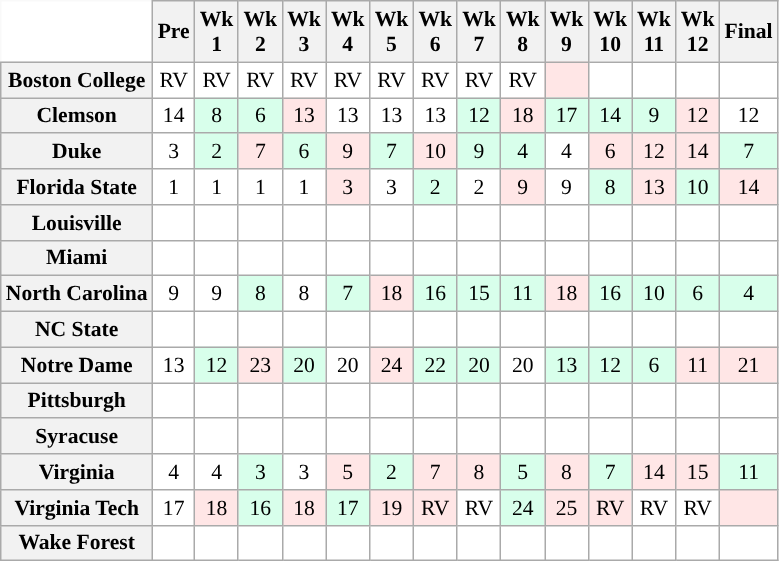<table class="wikitable" style="white-space:nowrap;font-size:90%;">
<tr>
<th colspan=1 style="background:white; border-top-style:hidden; border-left-style:hidden;"> </th>
<th>Pre</th>
<th>Wk<br>1</th>
<th>Wk<br>2</th>
<th>Wk<br>3</th>
<th>Wk<br>4</th>
<th>Wk<br>5</th>
<th>Wk<br>6</th>
<th>Wk<br>7</th>
<th>Wk<br>8</th>
<th>Wk<br>9</th>
<th>Wk<br>10</th>
<th>Wk<br>11</th>
<th>Wk<br>12</th>
<th>Final</th>
</tr>
<tr style="text-align:center;">
<th>Boston College</th>
<td style="background:#FFF;"> RV</td>
<td style="background:#FFF;"> RV</td>
<td style="background:#FFF;"> RV</td>
<td style="background:#FFF;"> RV</td>
<td style="background:#FFF;"> RV</td>
<td style="background:#FFF;"> RV</td>
<td style="background:#FFF;"> RV</td>
<td style="background:#FFF;"> RV</td>
<td style="background:#FFF;"> RV</td>
<td style="background:#FFE6E6;"></td>
<td style="background:#FFF;"></td>
<td style="background:#FFF;"></td>
<td style="background:#FFF;"></td>
<td style="background:#FFF;"></td>
</tr>
<tr style="text-align:center;">
<th>Clemson</th>
<td style="background:#FFFFFF;">14</td>
<td style="background:#D8FFEB;">8</td>
<td style="background:#D8FFEB;">6</td>
<td style="background:#FFE6E6;">13</td>
<td style="background:#FFFFFF;">13</td>
<td style="background:#FFFFFF;">13</td>
<td style="background:#FFFFFF;">13</td>
<td style="background:#D8FFEB;">12</td>
<td style="background:#FFE6E6;">18</td>
<td style="background:#D8FFEB;">17</td>
<td style="background:#D8FFEB;">14</td>
<td style="background:#D8FFEB;">9</td>
<td style="background:#FFE6E6;">12</td>
<td style="background:#FFFFFF;">12</td>
</tr>
<tr style="text-align:center;">
<th>Duke</th>
<td style="background:#FFF;"> 3</td>
<td style="background:#D8FFEB;"> 2</td>
<td style="background:#FFE6E6;"> 7</td>
<td style="background:#D8FFEB;"> 6</td>
<td style="background:#FFE6E6;"> 9</td>
<td style="background:#D8FFEB;"> 7</td>
<td style="background:#FFE6E6;"> 10</td>
<td style="background:#D8FFEB;"> 9</td>
<td style="background:#D8FFEB;"> 4</td>
<td style="background:#FFF;"> 4</td>
<td style="background:#FFE6E6;"> 6</td>
<td style="background:#FFE6E6;"> 12</td>
<td style="background:#FFE6E6;"> 14</td>
<td style="background:#D8FFEB;"> 7</td>
</tr>
<tr style="text-align:center;">
<th>Florida State</th>
<td style="background:#FFF;"> 1</td>
<td style="background:#FFF;"> 1</td>
<td style="background:#FFF;"> 1</td>
<td style="background:#FFF;"> 1</td>
<td style="background:#FFE6E6;"> 3</td>
<td style="background:#FFF;"> 3</td>
<td style="background:#D8FFEB;"> 2</td>
<td style="background:#FFF;"> 2</td>
<td style="background:#FFE6E6;"> 9</td>
<td style="background:#FFF;"> 9</td>
<td style="background:#D8FFEB;"> 8</td>
<td style="background:#FFE6E6;"> 13</td>
<td style="background:#D8FFEB;"> 10</td>
<td style="background:#FFE6E6;"> 14</td>
</tr>
<tr style="text-align:center;">
<th>Louisville</th>
<td style="background:#FFF;"></td>
<td style="background:#FFF;"></td>
<td style="background:#FFF;"></td>
<td style="background:#FFF;"></td>
<td style="background:#FFF;"></td>
<td style="background:#FFF;"></td>
<td style="background:#FFF;"></td>
<td style="background:#FFF;"></td>
<td style="background:#FFF;"></td>
<td style="background:#FFF;"></td>
<td style="background:#FFF;"></td>
<td style="background:#FFF;"></td>
<td style="background:#FFF;"></td>
<td style="background:#FFF;"></td>
</tr>
<tr style="text-align:center;">
<th>Miami</th>
<td style="background:#FFF;"></td>
<td style="background:#FFF;"></td>
<td style="background:#FFF;"></td>
<td style="background:#FFF;"></td>
<td style="background:#FFF;"></td>
<td style="background:#FFF;"></td>
<td style="background:#FFF;"></td>
<td style="background:#FFF;"></td>
<td style="background:#FFF;"></td>
<td style="background:#FFF;"></td>
<td style="background:#FFF;"></td>
<td style="background:#FFF;"></td>
<td style="background:#FFF;"></td>
<td style="background:#FFF;"></td>
</tr>
<tr style="text-align:center;">
<th>North Carolina</th>
<td style="background:#FFF;"> 9</td>
<td style="background:#FFF;"> 9</td>
<td style="background:#D8FFEB;"> 8</td>
<td style="background:#FFF;"> 8</td>
<td style="background:#D8FFEB;"> 7</td>
<td style="background:#FFE6E6;"> 18</td>
<td style="background:#D8FFEB;"> 16</td>
<td style="background:#D8FFEB;"> 15</td>
<td style="background:#D8FFEB;"> 11</td>
<td style="background:#FFE6E6;"> 18</td>
<td style="background:#D8FFEB;"> 16</td>
<td style="background:#D8FFEB;"> 10</td>
<td style="background:#D8FFEB;"> 6</td>
<td style="background:#D8FFEB;"> 4</td>
</tr>
<tr style="text-align:center;">
<th>NC State</th>
<td style="background:#FFF;"></td>
<td style="background:#FFF;"></td>
<td style="background:#FFF;"></td>
<td style="background:#FFF;"></td>
<td style="background:#FFF;"></td>
<td style="background:#FFF;"></td>
<td style="background:#FFF;"></td>
<td style="background:#FFF;"></td>
<td style="background:#FFF;"></td>
<td style="background:#FFF;"></td>
<td style="background:#FFF;"></td>
<td style="background:#FFF;"></td>
<td style="background:#FFF;"></td>
<td style="background:#FFF;"></td>
</tr>
<tr style="text-align:center;">
<th>Notre Dame</th>
<td style="background:#FFF;"> 13</td>
<td style="background:#D8FFEB;"> 12</td>
<td style="background:#FFE6E6;"> 23</td>
<td style="background:#D8FFEB;"> 20</td>
<td style="background:#FFF;"> 20</td>
<td style="background:#FFE6E6;"> 24</td>
<td style="background:#D8FFEB;"> 22</td>
<td style="background:#D8FFEB;"> 20</td>
<td style="background:#FFF;"> 20</td>
<td style="background:#D8FFEB;"> 13</td>
<td style="background:#D8FFEB;"> 12</td>
<td style="background:#D8FFEB;"> 6</td>
<td style="background:#FFE6E6;"> 11</td>
<td style="background:#FFE6E6;"> 21</td>
</tr>
<tr style="text-align:center;">
<th>Pittsburgh</th>
<td style="background:#FFF;"></td>
<td style="background:#FFF;"></td>
<td style="background:#FFF;"></td>
<td style="background:#FFF;"></td>
<td style="background:#FFF;"></td>
<td style="background:#FFF;"></td>
<td style="background:#FFF;"></td>
<td style="background:#FFF;"></td>
<td style="background:#FFF;"></td>
<td style="background:#FFF;"></td>
<td style="background:#FFF;"></td>
<td style="background:#FFF;"></td>
<td style="background:#FFF;"></td>
<td style="background:#FFF;"></td>
</tr>
<tr style="text-align:center;">
<th>Syracuse</th>
<td style="background:#FFF;"></td>
<td style="background:#FFF;"></td>
<td style="background:#FFF;"></td>
<td style="background:#FFF;"></td>
<td style="background:#FFF;"></td>
<td style="background:#FFF;"></td>
<td style="background:#FFF;"></td>
<td style="background:#FFF;"></td>
<td style="background:#FFF;"></td>
<td style="background:#FFF;"></td>
<td style="background:#FFF;"></td>
<td style="background:#FFF;"></td>
<td style="background:#FFF;"></td>
<td style="background:#FFF;"></td>
</tr>
<tr style="text-align:center;">
<th>Virginia</th>
<td style="background:#FFF;"> 4</td>
<td style="background:#FFF;"> 4</td>
<td style="background:#D8FFEB;"> 3</td>
<td style="background:#FFF;"> 3</td>
<td style="background:#FFE6E6;"> 5</td>
<td style="background:#D8FFEB;"> 2</td>
<td style="background:#FFE6E6;"> 7</td>
<td style="background:#FFE6E6;"> 8</td>
<td style="background:#D8FFEB;"> 5</td>
<td style="background:#FFE6E6;"> 8</td>
<td style="background:#D8FFEB;"> 7</td>
<td style="background:#FFE6E6;"> 14</td>
<td style="background:#FFE6E6;"> 15</td>
<td style="background:#D8FFEB;"> 11</td>
</tr>
<tr style="text-align:center;">
<th>Virginia Tech</th>
<td style="background:#FFF;"> 17</td>
<td style="background:#FFE6E6;"> 18</td>
<td style="background:#D8FFEB;"> 16</td>
<td style="background:#FFE6E6;"> 18</td>
<td style="background:#D8FFEB;"> 17</td>
<td style="background:#FFE6E6;"> 19</td>
<td style="background:#FFE6E6;"> RV</td>
<td style="background:#FFF;"> RV</td>
<td style="background:#D8FFEB;"> 24</td>
<td style="background:#FFE6E6;"> 25</td>
<td style="background:#FFE6E6;"> RV</td>
<td style="background:#FFF;"> RV</td>
<td style="background:#FFF;"> RV</td>
<td style="background:#FFE6E6;"></td>
</tr>
<tr style="text-align:center;">
<th>Wake Forest</th>
<td style="background:#FFF;"></td>
<td style="background:#FFF;"></td>
<td style="background:#FFF;"></td>
<td style="background:#FFF;"></td>
<td style="background:#FFF;"></td>
<td style="background:#FFF;"></td>
<td style="background:#FFF;"></td>
<td style="background:#FFF;"></td>
<td style="background:#FFF;"></td>
<td style="background:#FFF;"></td>
<td style="background:#FFF;"></td>
<td style="background:#FFF;"></td>
<td style="background:#FFF;"></td>
<td style="background:#FFF;"></td>
</tr>
</table>
